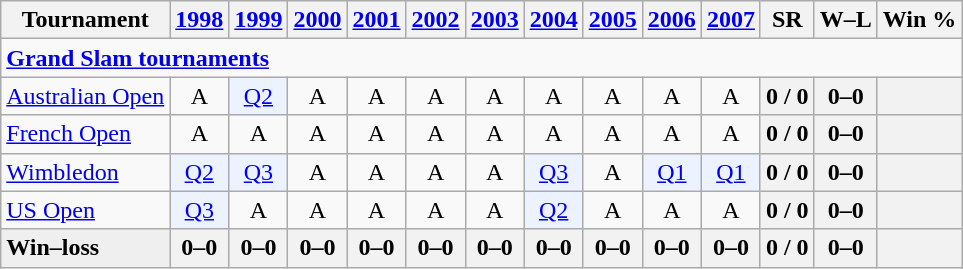<table class=wikitable style=text-align:center>
<tr>
<th>Tournament</th>
<th><a href='#'>1998</a></th>
<th><a href='#'>1999</a></th>
<th><a href='#'>2000</a></th>
<th><a href='#'>2001</a></th>
<th><a href='#'>2002</a></th>
<th><a href='#'>2003</a></th>
<th><a href='#'>2004</a></th>
<th><a href='#'>2005</a></th>
<th><a href='#'>2006</a></th>
<th><a href='#'>2007</a></th>
<th>SR</th>
<th>W–L</th>
<th>Win %</th>
</tr>
<tr>
<td colspan=25 style=text-align:left><a href='#'><strong>Grand Slam tournaments</strong></a></td>
</tr>
<tr>
<td align=left><a href='#'>Australian Open</a></td>
<td>A</td>
<td bgcolor=ecf2ff><a href='#'>Q2</a></td>
<td>A</td>
<td>A</td>
<td>A</td>
<td>A</td>
<td>A</td>
<td>A</td>
<td>A</td>
<td>A</td>
<th>0 / 0</th>
<th>0–0</th>
<th></th>
</tr>
<tr>
<td align=left><a href='#'>French Open</a></td>
<td>A</td>
<td>A</td>
<td>A</td>
<td>A</td>
<td>A</td>
<td>A</td>
<td>A</td>
<td>A</td>
<td>A</td>
<td>A</td>
<th>0 / 0</th>
<th>0–0</th>
<th></th>
</tr>
<tr>
<td align=left><a href='#'>Wimbledon</a></td>
<td bgcolor=ecf2ff><a href='#'>Q2</a></td>
<td bgcolor=ecf2ff><a href='#'>Q3</a></td>
<td>A</td>
<td>A</td>
<td>A</td>
<td>A</td>
<td bgcolor=ecf2ff><a href='#'>Q3</a></td>
<td>A</td>
<td bgcolor=ecf2ff><a href='#'>Q1</a></td>
<td bgcolor=ecf2ff><a href='#'>Q1</a></td>
<th>0 / 0</th>
<th>0–0</th>
<th></th>
</tr>
<tr>
<td align=left><a href='#'>US Open</a></td>
<td bgcolor=ecf2ff><a href='#'>Q3</a></td>
<td>A</td>
<td>A</td>
<td>A</td>
<td>A</td>
<td>A</td>
<td bgcolor=ecf2ff><a href='#'>Q2</a></td>
<td>A</td>
<td>A</td>
<td>A</td>
<th>0 / 0</th>
<th>0–0</th>
<th></th>
</tr>
<tr style=font-weight:bold;background:#efefef>
<td style=text-align:left>Win–loss</td>
<th>0–0</th>
<th>0–0</th>
<th>0–0</th>
<th>0–0</th>
<th>0–0</th>
<th>0–0</th>
<th>0–0</th>
<th>0–0</th>
<th>0–0</th>
<th>0–0</th>
<th>0 / 0</th>
<th>0–0</th>
<th></th>
</tr>
</table>
